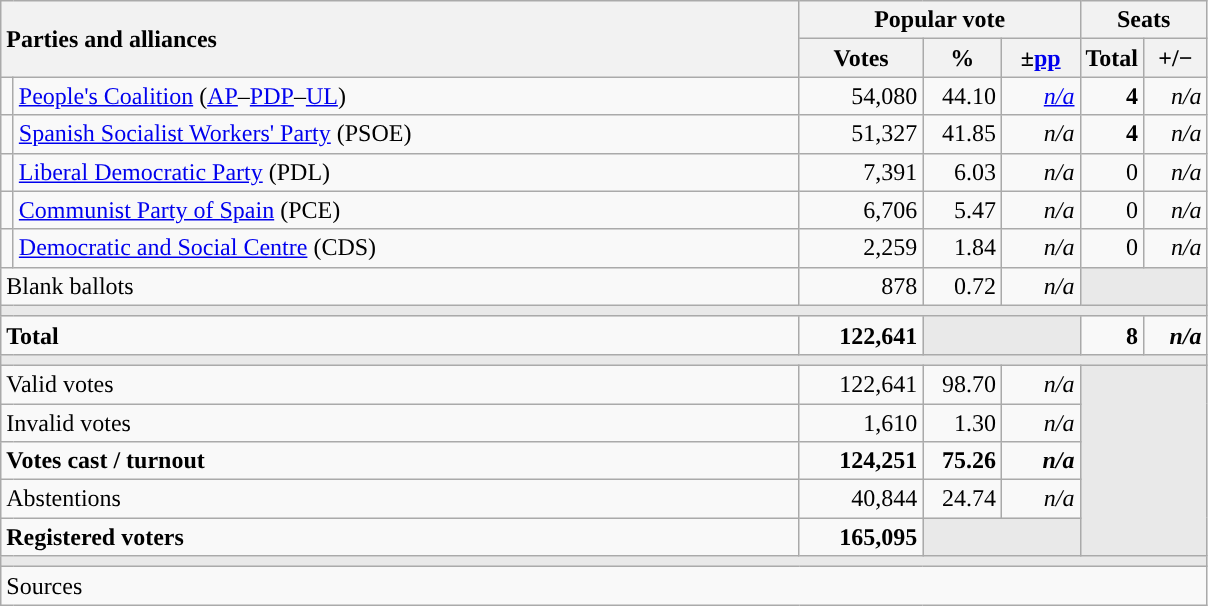<table class="wikitable" style="text-align:right;">
<tr>
<th style="text-align:left;" rowspan="2" colspan="2" width="525">Parties and alliances</th>
<th colspan="3">Popular vote</th>
<th colspan="2">Seats</th>
</tr>
<tr>
<th width="75">Votes</th>
<th width="45">%</th>
<th width="45">±<a href='#'>pp</a></th>
<th width="35">Total</th>
<th width="35">+/−</th>
</tr>
<tr>
<td width="1" style="color:inherit;background:"></td>
<td align="left"><a href='#'>People's Coalition</a> (<a href='#'>AP</a>–<a href='#'>PDP</a>–<a href='#'>UL</a>)</td>
<td>54,080</td>
<td>44.10</td>
<td><em><a href='#'>n/a</a></em></td>
<td><strong>4</strong></td>
<td><em>n/a</em></td>
</tr>
<tr>
<td style="color:inherit;background:"></td>
<td align="left"><a href='#'>Spanish Socialist Workers' Party</a> (PSOE)</td>
<td>51,327</td>
<td>41.85</td>
<td><em>n/a</em></td>
<td><strong>4</strong></td>
<td><em>n/a</em></td>
</tr>
<tr>
<td style="color:inherit;background:"></td>
<td align="left"><a href='#'>Liberal Democratic Party</a> (PDL)</td>
<td>7,391</td>
<td>6.03</td>
<td><em>n/a</em></td>
<td>0</td>
<td><em>n/a</em></td>
</tr>
<tr>
<td style="color:inherit;background:"></td>
<td align="left"><a href='#'>Communist Party of Spain</a> (PCE)</td>
<td>6,706</td>
<td>5.47</td>
<td><em>n/a</em></td>
<td>0</td>
<td><em>n/a</em></td>
</tr>
<tr>
<td style="color:inherit;background:"></td>
<td align="left"><a href='#'>Democratic and Social Centre</a> (CDS)</td>
<td>2,259</td>
<td>1.84</td>
<td><em>n/a</em></td>
<td>0</td>
<td><em>n/a</em></td>
</tr>
<tr>
<td align="left" colspan="2">Blank ballots</td>
<td>878</td>
<td>0.72</td>
<td><em>n/a</em></td>
<td bgcolor="#E9E9E9" colspan="2"></td>
</tr>
<tr>
<td colspan="7" bgcolor="#E9E9E9"></td>
</tr>
<tr style="font-weight:bold;">
<td align="left" colspan="2">Total</td>
<td>122,641</td>
<td bgcolor="#E9E9E9" colspan="2"></td>
<td>8</td>
<td><em>n/a</em></td>
</tr>
<tr>
<td colspan="7" bgcolor="#E9E9E9"></td>
</tr>
<tr>
<td align="left" colspan="2">Valid votes</td>
<td>122,641</td>
<td>98.70</td>
<td><em>n/a</em></td>
<td bgcolor="#E9E9E9" colspan="2" rowspan="5"></td>
</tr>
<tr>
<td align="left" colspan="2">Invalid votes</td>
<td>1,610</td>
<td>1.30</td>
<td><em>n/a</em></td>
</tr>
<tr style="font-weight:bold;">
<td align="left" colspan="2">Votes cast / turnout</td>
<td>124,251</td>
<td>75.26</td>
<td><em>n/a</em></td>
</tr>
<tr>
<td align="left" colspan="2">Abstentions</td>
<td>40,844</td>
<td>24.74</td>
<td><em>n/a</em></td>
</tr>
<tr style="font-weight:bold;">
<td align="left" colspan="2">Registered voters</td>
<td>165,095</td>
<td bgcolor="#E9E9E9" colspan="2"></td>
</tr>
<tr>
<td colspan="7" bgcolor="#E9E9E9"></td>
</tr>
<tr>
<td align="left" colspan="7">Sources</td>
</tr>
</table>
